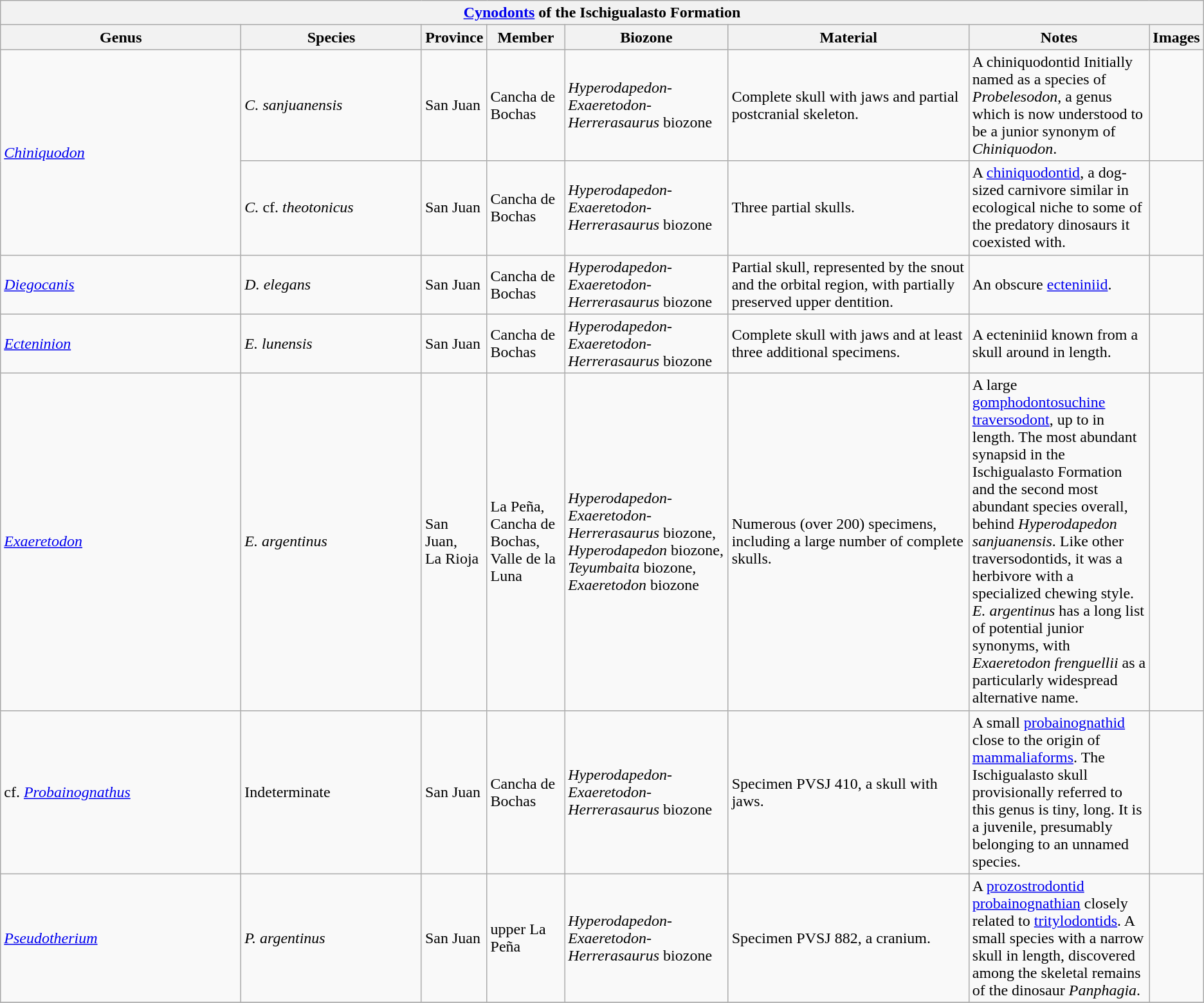<table class="wikitable" align="center">
<tr>
<th colspan="8" align="center"><a href='#'>Cynodonts</a> of the Ischigualasto Formation</th>
</tr>
<tr>
<th width="20%">Genus</th>
<th width="15%">Species</th>
<th>Province</th>
<th>Member</th>
<th>Biozone</th>
<th width="20%">Material</th>
<th width="15%">Notes</th>
<th>Images</th>
</tr>
<tr>
<td rowspan="2"><em><a href='#'>Chiniquodon</a></em></td>
<td><em>C. sanjuanensis</em></td>
<td>San Juan<em></em></td>
<td>Cancha de Bochas</td>
<td><em>Hyperodapedon</em>-<em>Exaeretodon</em>-<em>Herrerasaurus</em> biozone</td>
<td>Complete skull with jaws and partial postcranial skeleton.<em></em></td>
<td>A chiniquodontid Initially named as a species of <em>Probelesodon</em>, a genus which is now understood to be a junior synonym of <em>Chiniquodon</em>.</td>
<td></td>
</tr>
<tr>
<td><em>C.</em> cf. <em>theotonicus</em></td>
<td>San Juan</td>
<td>Cancha de Bochas</td>
<td><em>Hyperodapedon</em>-<em>Exaeretodon</em>-<em>Herrerasaurus</em> biozone</td>
<td>Three partial skulls.</td>
<td>A <a href='#'>chiniquodontid</a>, a dog-sized carnivore similar in ecological niche to some of the predatory dinosaurs it coexisted with.</td>
<td></td>
</tr>
<tr>
<td><em><a href='#'>Diegocanis</a></em></td>
<td><em>D. elegans</em></td>
<td>San Juan</td>
<td>Cancha de Bochas</td>
<td><em>Hyperodapedon</em>-<em>Exaeretodon</em>-<em>Herrerasaurus</em> biozone</td>
<td>Partial skull, represented by the snout and the orbital region, with partially preserved upper dentition.</td>
<td>An obscure <a href='#'>ecteniniid</a>.</td>
<td></td>
</tr>
<tr>
<td><em><a href='#'>Ecteninion</a></em></td>
<td><em>E. lunensis</em></td>
<td>San Juan</td>
<td>Cancha de Bochas</td>
<td><em>Hyperodapedon</em>-<em>Exaeretodon</em>-<em>Herrerasaurus</em> biozone</td>
<td>Complete skull with jaws and at least three additional specimens.</td>
<td>A ecteniniid known from a skull around  in length.</td>
<td></td>
</tr>
<tr>
<td><em><a href='#'>Exaeretodon</a></em></td>
<td><em>E. argentinus</em></td>
<td>San Juan,<br>La Rioja</td>
<td>La Peña,<br>Cancha de Bochas,<br>Valle de la Luna</td>
<td><em>Hyperodapedon</em>-<em>Exaeretodon</em>-<em>Herrerasaurus</em> biozone,<br><em>Hyperodapedon</em> biozone,<br><em>Teyumbaita</em> biozone,<br><em>Exaeretodon</em> biozone</td>
<td>Numerous (over 200) specimens, including a large number of complete skulls.</td>
<td>A large <a href='#'>gomphodontosuchine</a> <a href='#'>traversodont</a>, up to  in length. The most abundant synapsid in the Ischigualasto Formation and the second most abundant species overall, behind <em>Hyperodapedon sanjuanensis</em>. Like other traversodontids, it was a herbivore with a specialized chewing style. <em>E. argentinus</em> has a long list of potential junior synonyms, with <em>Exaeretodon frenguellii</em> as a particularly widespread alternative name.</td>
<td></td>
</tr>
<tr>
<td>cf. <em><a href='#'>Probainognathus</a></em></td>
<td>Indeterminate</td>
<td>San Juan</td>
<td>Cancha de Bochas</td>
<td><em>Hyperodapedon</em>-<em>Exaeretodon</em>-<em>Herrerasaurus</em> biozone</td>
<td>Specimen PVSJ 410, a skull with jaws.</td>
<td>A small <a href='#'>probainognathid</a> close to the origin of <a href='#'>mammaliaforms</a>. The Ischigualasto skull provisionally referred to this genus is tiny,  long. It is a juvenile, presumably belonging to an unnamed species.</td>
<td></td>
</tr>
<tr>
<td><em><a href='#'>Pseudotherium</a></em></td>
<td><em>P. argentinus</em></td>
<td>San Juan</td>
<td>upper La Peña</td>
<td><em>Hyperodapedon</em>-<em>Exaeretodon</em>-<em>Herrerasaurus</em> biozone</td>
<td>Specimen PVSJ 882, a cranium.</td>
<td>A <a href='#'>prozostrodontid</a> <a href='#'>probainognathian</a> closely related to <a href='#'>tritylodontids</a>. A small species with a narrow skull  in length, discovered among the skeletal remains of the dinosaur <em>Panphagia</em>.</td>
<td></td>
</tr>
<tr>
</tr>
</table>
